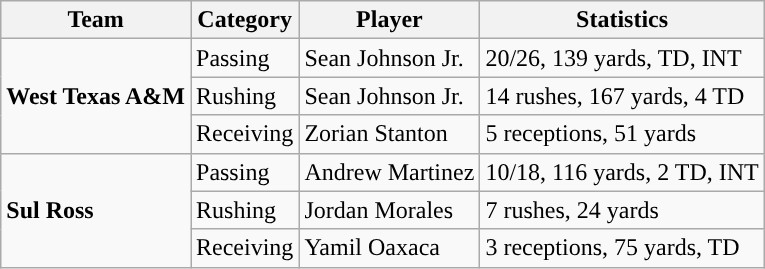<table class="wikitable" style="float: right;">
<tr>
<th>Team</th>
<th>Category</th>
<th>Player</th>
<th>Statistics</th>
</tr>
<tr>
<td rowspan=3><strong>West Texas A&M</strong></td>
<td>Passing</td>
<td>Sean Johnson Jr.</td>
<td>20/26, 139 yards, TD, INT</td>
</tr>
<tr>
<td>Rushing</td>
<td>Sean Johnson Jr.</td>
<td>14 rushes, 167 yards, 4 TD</td>
</tr>
<tr>
<td>Receiving</td>
<td>Zorian Stanton</td>
<td>5 receptions, 51 yards</td>
</tr>
<tr>
<td rowspan=3><strong>Sul Ross</strong></td>
<td>Passing</td>
<td>Andrew Martinez</td>
<td>10/18, 116 yards, 2 TD, INT</td>
</tr>
<tr>
<td>Rushing</td>
<td>Jordan Morales</td>
<td>7 rushes, 24 yards</td>
</tr>
<tr>
<td>Receiving</td>
<td>Yamil Oaxaca</td>
<td>3 receptions, 75 yards, TD</td>
</tr>
</table>
